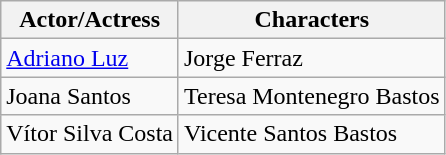<table class="wikitable sortable">
<tr>
<th>Actor/Actress</th>
<th>Characters</th>
</tr>
<tr>
<td><a href='#'>Adriano Luz</a></td>
<td>Jorge Ferraz</td>
</tr>
<tr>
<td>Joana Santos</td>
<td>Teresa Montenegro Bastos</td>
</tr>
<tr>
<td>Vítor Silva Costa</td>
<td>Vicente Santos Bastos</td>
</tr>
</table>
